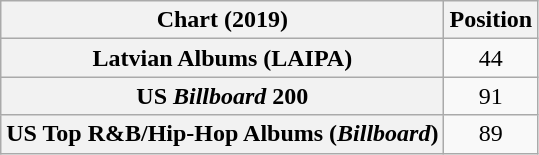<table class="wikitable sortable plainrowheaders" style="text-align:center">
<tr>
<th scope="col">Chart (2019)</th>
<th scope="col">Position</th>
</tr>
<tr>
<th scope="row">Latvian Albums (LAIPA)</th>
<td>44</td>
</tr>
<tr>
<th scope="row">US <em>Billboard</em> 200</th>
<td>91</td>
</tr>
<tr>
<th scope="row">US Top R&B/Hip-Hop Albums (<em>Billboard</em>)</th>
<td>89</td>
</tr>
</table>
